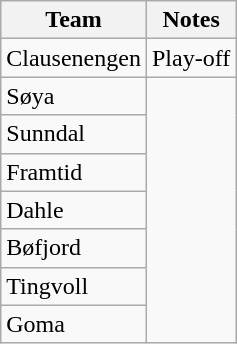<table class="wikitable">
<tr>
<th>Team</th>
<th>Notes</th>
</tr>
<tr>
<td>Clausenengen</td>
<td>Play-off</td>
</tr>
<tr>
<td>Søya</td>
</tr>
<tr>
<td>Sunndal</td>
</tr>
<tr>
<td>Framtid</td>
</tr>
<tr>
<td>Dahle</td>
</tr>
<tr>
<td>Bøfjord</td>
</tr>
<tr>
<td>Tingvoll</td>
</tr>
<tr>
<td>Goma</td>
</tr>
</table>
